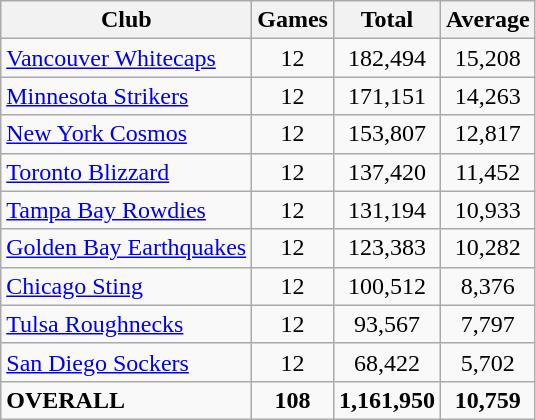<table class="wikitable" style="font-size:100%">
<tr>
<th>Club</th>
<th>Games</th>
<th>Total</th>
<th>Average</th>
</tr>
<tr>
<td><a href='#'>Vancouver Whitecaps</a></td>
<td align=center>12</td>
<td align=center>182,494</td>
<td align=center>15,208</td>
</tr>
<tr>
<td><a href='#'>Minnesota Strikers</a></td>
<td align=center>12</td>
<td align=center>171,151</td>
<td align=center>14,263</td>
</tr>
<tr>
<td><a href='#'>New York Cosmos</a></td>
<td align=center>12</td>
<td align=center>153,807</td>
<td align=center>12,817</td>
</tr>
<tr>
<td><a href='#'>Toronto Blizzard</a></td>
<td align=center>12</td>
<td align=center>137,420</td>
<td align=center>11,452</td>
</tr>
<tr>
<td><a href='#'>Tampa Bay Rowdies</a></td>
<td align=center>12</td>
<td align=center>131,194</td>
<td align=center>10,933</td>
</tr>
<tr>
<td><a href='#'>Golden Bay Earthquakes</a></td>
<td align=center>12</td>
<td align=center>123,383</td>
<td align=center>10,282</td>
</tr>
<tr>
<td><a href='#'>Chicago Sting</a></td>
<td align=center>12</td>
<td align=center>100,512</td>
<td align=center>8,376</td>
</tr>
<tr>
<td><a href='#'>Tulsa Roughnecks</a></td>
<td align=center>12</td>
<td align=center>93,567</td>
<td align=center>7,797</td>
</tr>
<tr>
<td><a href='#'>San Diego Sockers</a></td>
<td align=center>12</td>
<td align=center>68,422</td>
<td align=center>5,702</td>
</tr>
<tr>
<td><strong>OVERALL</strong></td>
<td align=center><strong>108</strong></td>
<td align=center><strong>1,161,950</strong></td>
<td align=center><strong>10,759</strong></td>
</tr>
</table>
